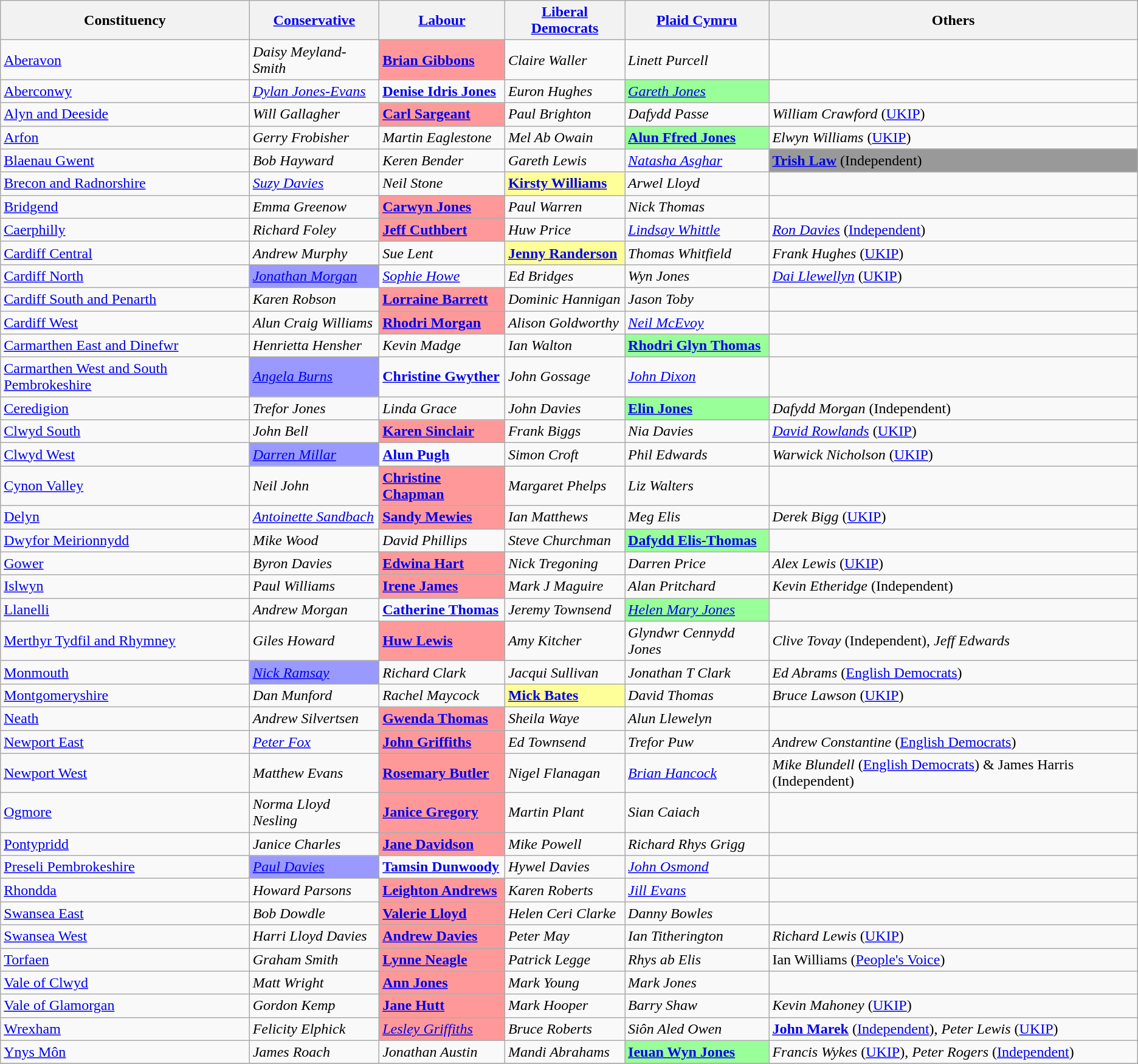<table class="wikitable">
<tr>
<th>Constituency</th>
<th><a href='#'>Conservative</a></th>
<th><a href='#'>Labour</a></th>
<th><a href='#'>Liberal Democrats</a></th>
<th><a href='#'>Plaid Cymru</a></th>
<th>Others</th>
</tr>
<tr>
<td><a href='#'>Aberavon</a></td>
<td><em>Daisy Meyland-Smith</em></td>
<td style="background: #FF9999"><strong><a href='#'>Brian Gibbons</a></strong></td>
<td><em>Claire Waller</em></td>
<td><em>Linett Purcell</em></td>
<td></td>
</tr>
<tr>
<td><a href='#'>Aberconwy</a></td>
<td><em><a href='#'>Dylan Jones-Evans</a></em></td>
<td><strong><a href='#'>Denise Idris Jones</a></strong></td>
<td><em>Euron Hughes</em></td>
<td style="background: #99FF99"><em><a href='#'>Gareth Jones</a></em></td>
<td></td>
</tr>
<tr>
<td><a href='#'>Alyn and Deeside</a></td>
<td><em>Will Gallagher</em></td>
<td style="background: #FF9999"><strong><a href='#'>Carl Sargeant</a></strong></td>
<td><em>Paul Brighton</em></td>
<td><em>Dafydd Passe</em></td>
<td><em>William Crawford</em> (<a href='#'>UKIP</a>)</td>
</tr>
<tr>
<td><a href='#'>Arfon</a></td>
<td><em>Gerry Frobisher</em></td>
<td><em>Martin Eaglestone</em></td>
<td><em>Mel Ab Owain</em></td>
<td style="background: #99FF99"><strong><a href='#'>Alun Ffred Jones</a></strong></td>
<td><em>Elwyn Williams</em> (<a href='#'>UKIP</a>)</td>
</tr>
<tr>
<td><a href='#'>Blaenau Gwent</a></td>
<td><em>Bob Hayward</em></td>
<td><em>Keren Bender</em></td>
<td><em>Gareth Lewis</em></td>
<td><em><a href='#'>Natasha Asghar</a></em></td>
<td style="background: #999999"><strong><a href='#'>Trish Law</a></strong> (Independent)</td>
</tr>
<tr>
<td><a href='#'>Brecon and Radnorshire</a></td>
<td><em><a href='#'>Suzy Davies</a></em></td>
<td><em>Neil Stone</em></td>
<td style="background: #FFFF99"><strong><a href='#'>Kirsty Williams</a></strong></td>
<td><em>Arwel Lloyd</em></td>
<td></td>
</tr>
<tr>
<td><a href='#'>Bridgend</a></td>
<td><em>Emma Greenow</em></td>
<td style="background: #FF9999"><strong><a href='#'>Carwyn Jones</a></strong></td>
<td><em>Paul Warren</em></td>
<td><em>Nick Thomas</em></td>
<td></td>
</tr>
<tr>
<td><a href='#'>Caerphilly</a></td>
<td><em>Richard Foley</em></td>
<td style="background: #FF9999"><strong><a href='#'>Jeff Cuthbert</a></strong></td>
<td><em>Huw Price</em></td>
<td><em><a href='#'>Lindsay Whittle</a></em></td>
<td><em><a href='#'>Ron Davies</a></em> (<a href='#'>Independent</a>)</td>
</tr>
<tr>
<td><a href='#'>Cardiff Central</a></td>
<td><em>Andrew Murphy</em></td>
<td><em>Sue Lent</em></td>
<td style="background: #FFFF99"><strong><a href='#'>Jenny Randerson</a></strong></td>
<td><em>Thomas Whitfield</em></td>
<td><em>Frank Hughes</em> (<a href='#'>UKIP</a>)</td>
</tr>
<tr>
<td><a href='#'>Cardiff North</a></td>
<td style="background: #9999FF"><em><a href='#'>Jonathan Morgan</a></em></td>
<td><em><a href='#'>Sophie Howe</a></em></td>
<td><em>Ed Bridges</em></td>
<td><em>Wyn Jones</em></td>
<td><em><a href='#'>Dai Llewellyn</a></em> (<a href='#'>UKIP</a>)</td>
</tr>
<tr>
<td><a href='#'>Cardiff South and Penarth</a></td>
<td><em>Karen Robson</em></td>
<td style="background: #FF9999"><strong><a href='#'>Lorraine Barrett</a></strong></td>
<td><em>Dominic Hannigan</em></td>
<td><em>Jason Toby</em></td>
<td></td>
</tr>
<tr>
<td><a href='#'>Cardiff West</a></td>
<td><em>Alun Craig Williams</em></td>
<td style="background: #FF9999"><strong><a href='#'>Rhodri Morgan</a></strong></td>
<td><em>Alison Goldworthy</em></td>
<td><em><a href='#'>Neil McEvoy</a></em></td>
<td></td>
</tr>
<tr>
<td><a href='#'>Carmarthen East and Dinefwr</a></td>
<td><em>Henrietta Hensher</em></td>
<td><em>Kevin Madge</em></td>
<td><em>Ian Walton</em></td>
<td style="background: #99FF99"><strong><a href='#'>Rhodri Glyn Thomas</a></strong></td>
<td></td>
</tr>
<tr>
<td><a href='#'>Carmarthen West and South Pembrokeshire</a></td>
<td style="background: #9999FF"><em><a href='#'>Angela Burns</a></em></td>
<td><strong><a href='#'>Christine Gwyther</a></strong></td>
<td><em>John Gossage</em></td>
<td><em><a href='#'>John Dixon</a></em></td>
<td></td>
</tr>
<tr>
<td><a href='#'>Ceredigion</a></td>
<td><em>Trefor Jones</em></td>
<td><em>Linda Grace</em></td>
<td><em>John Davies</em></td>
<td style="background: #99FF99"><strong><a href='#'>Elin Jones</a></strong></td>
<td><em>Dafydd Morgan</em> (Independent)</td>
</tr>
<tr>
<td><a href='#'>Clwyd South</a></td>
<td><em>John Bell</em></td>
<td style="background: #FF9999"><strong><a href='#'>Karen Sinclair</a></strong></td>
<td><em>Frank Biggs</em></td>
<td><em>Nia Davies</em></td>
<td><em><a href='#'>David Rowlands</a></em> (<a href='#'>UKIP</a>)</td>
</tr>
<tr>
<td><a href='#'>Clwyd West</a></td>
<td style="background: #9999FF"><em><a href='#'>Darren Millar</a></em></td>
<td><strong><a href='#'>Alun Pugh</a></strong></td>
<td><em>Simon Croft</em></td>
<td><em>Phil Edwards</em></td>
<td><em>Warwick Nicholson</em> (<a href='#'>UKIP</a>)</td>
</tr>
<tr>
<td><a href='#'>Cynon Valley</a></td>
<td><em>Neil John</em></td>
<td style="background: #FF9999"><strong><a href='#'>Christine Chapman</a></strong></td>
<td><em>Margaret Phelps</em></td>
<td><em>Liz Walters</em></td>
<td></td>
</tr>
<tr>
<td><a href='#'>Delyn</a></td>
<td><em><a href='#'>Antoinette Sandbach</a></em></td>
<td style="background: #FF9999"><strong><a href='#'>Sandy Mewies</a></strong></td>
<td><em>Ian Matthews</em></td>
<td><em>Meg Elis</em></td>
<td><em>Derek Bigg</em> (<a href='#'>UKIP</a>)</td>
</tr>
<tr>
<td><a href='#'>Dwyfor Meirionnydd</a></td>
<td><em>Mike Wood</em></td>
<td><em>David Phillips</em></td>
<td><em>Steve Churchman</em></td>
<td style="background: #99FF99"><strong><a href='#'>Dafydd Elis-Thomas</a></strong></td>
<td></td>
</tr>
<tr>
<td><a href='#'>Gower</a></td>
<td><em>Byron Davies</em></td>
<td style="background: #FF9999"><strong><a href='#'>Edwina Hart</a></strong></td>
<td><em>Nick Tregoning</em></td>
<td><em>Darren Price</em></td>
<td><em>Alex Lewis</em> (<a href='#'>UKIP</a>)</td>
</tr>
<tr>
<td><a href='#'>Islwyn</a></td>
<td><em>Paul Williams</em></td>
<td style="background: #FF9999"><strong><a href='#'>Irene James</a></strong></td>
<td><em>Mark J Maguire</em></td>
<td><em>Alan Pritchard</em></td>
<td><em>Kevin Etheridge</em> (Independent)</td>
</tr>
<tr>
<td><a href='#'>Llanelli</a></td>
<td><em>Andrew Morgan</em></td>
<td><strong><a href='#'>Catherine Thomas</a></strong></td>
<td><em>Jeremy Townsend</em></td>
<td style="background: #99FF99"><em><a href='#'>Helen Mary Jones</a></em></td>
<td></td>
</tr>
<tr>
<td><a href='#'>Merthyr Tydfil and Rhymney</a></td>
<td><em>Giles Howard</em></td>
<td style="background: #FF9999"><strong><a href='#'>Huw Lewis</a></strong></td>
<td><em>Amy Kitcher</em></td>
<td><em>Glyndwr Cennydd Jones</em></td>
<td><em>Clive Tovay</em> (Independent), <em>Jeff Edwards</em></td>
</tr>
<tr>
<td><a href='#'>Monmouth</a></td>
<td style="background: #9999FF"><em><a href='#'>Nick Ramsay</a></em></td>
<td><em>Richard Clark</em></td>
<td><em>Jacqui Sullivan</em></td>
<td><em>Jonathan T Clark</em></td>
<td><em>Ed Abrams</em> (<a href='#'>English Democrats</a>)</td>
</tr>
<tr>
<td><a href='#'>Montgomeryshire</a></td>
<td><em>Dan Munford</em></td>
<td><em>Rachel Maycock</em></td>
<td style="background: #FFFF99"><strong><a href='#'>Mick Bates</a></strong></td>
<td><em>David Thomas </em></td>
<td><em>Bruce Lawson</em> (<a href='#'>UKIP</a>)</td>
</tr>
<tr>
<td><a href='#'>Neath</a></td>
<td><em>Andrew Silvertsen</em></td>
<td style="background: #FF9999"><strong><a href='#'>Gwenda Thomas</a></strong></td>
<td><em>Sheila Waye</em></td>
<td><em>Alun Llewelyn</em></td>
<td></td>
</tr>
<tr>
<td><a href='#'>Newport East</a></td>
<td><em><a href='#'>Peter Fox</a></em></td>
<td style="background: #FF9999"><strong><a href='#'>John Griffiths</a></strong></td>
<td><em>Ed Townsend</em></td>
<td><em>Trefor Puw</em></td>
<td><em>Andrew Constantine</em> (<a href='#'>English Democrats</a>)</td>
</tr>
<tr>
<td><a href='#'>Newport West</a></td>
<td><em>Matthew Evans</em></td>
<td style="background: #FF9999"><strong><a href='#'>Rosemary Butler</a></strong></td>
<td><em>Nigel Flanagan</em></td>
<td><em><a href='#'>Brian Hancock</a></em></td>
<td><em>Mike Blundell</em> (<a href='#'>English Democrats</a>) & James Harris (Independent)</td>
</tr>
<tr>
<td><a href='#'>Ogmore</a></td>
<td><em>Norma Lloyd Nesling</em></td>
<td style="background: #FF9999"><strong><a href='#'>Janice Gregory</a></strong></td>
<td><em>Martin Plant</em></td>
<td><em>Sian Caiach</em></td>
<td></td>
</tr>
<tr>
<td><a href='#'>Pontypridd</a></td>
<td><em>Janice Charles</em></td>
<td style="background: #FF9999"><strong><a href='#'>Jane Davidson</a></strong></td>
<td><em>Mike Powell</em></td>
<td><em>Richard Rhys Grigg</em></td>
<td></td>
</tr>
<tr>
<td><a href='#'>Preseli Pembrokeshire</a></td>
<td style="background: #9999FF"><em><a href='#'>Paul Davies</a></em></td>
<td><strong><a href='#'>Tamsin Dunwoody</a></strong></td>
<td><em>Hywel Davies</em></td>
<td><em><a href='#'>John Osmond</a></em></td>
<td></td>
</tr>
<tr>
<td><a href='#'>Rhondda</a></td>
<td><em>Howard Parsons</em></td>
<td style="background: #FF9999"><strong><a href='#'>Leighton Andrews</a></strong></td>
<td><em>Karen Roberts</em></td>
<td><em><a href='#'>Jill Evans</a></em></td>
<td></td>
</tr>
<tr>
<td><a href='#'>Swansea East</a></td>
<td><em>Bob Dowdle</em></td>
<td style="background: #FF9999"><strong><a href='#'>Valerie Lloyd</a></strong></td>
<td><em>Helen Ceri Clarke</em></td>
<td><em>Danny Bowles</em></td>
<td></td>
</tr>
<tr>
<td><a href='#'>Swansea West</a></td>
<td><em>Harri Lloyd Davies</em></td>
<td style="background: #FF9999"><strong><a href='#'>Andrew Davies</a></strong></td>
<td><em>Peter May</em></td>
<td><em>Ian Titherington</em></td>
<td><em>Richard Lewis</em> (<a href='#'>UKIP</a>)</td>
</tr>
<tr>
<td><a href='#'>Torfaen</a></td>
<td><em>Graham Smith</em></td>
<td style="background: #FF9999"><strong><a href='#'>Lynne Neagle</a></strong></td>
<td><em>Patrick Legge</em></td>
<td><em>Rhys ab Elis</em></td>
<td>Ian Williams (<a href='#'>People's Voice</a>)</td>
</tr>
<tr>
<td><a href='#'>Vale of Clwyd</a></td>
<td><em>Matt Wright</em></td>
<td style="background: #FF9999"><strong><a href='#'>Ann Jones</a></strong></td>
<td><em>Mark Young</em></td>
<td><em>Mark Jones</em></td>
<td></td>
</tr>
<tr>
<td><a href='#'>Vale of Glamorgan</a></td>
<td><em>Gordon Kemp</em></td>
<td style="background: #FF9999"><strong><a href='#'>Jane Hutt</a></strong></td>
<td><em>Mark Hooper</em></td>
<td><em>Barry Shaw</em></td>
<td><em>Kevin Mahoney</em> (<a href='#'>UKIP</a>)</td>
</tr>
<tr>
<td><a href='#'>Wrexham</a></td>
<td><em>Felicity Elphick</em></td>
<td style="background: #FF9999"><em><a href='#'>Lesley Griffiths</a></em></td>
<td><em>Bruce Roberts</em></td>
<td><em>Siôn Aled Owen</em></td>
<td><strong><a href='#'>John Marek</a></strong> (<a href='#'>Independent</a>), <em>Peter Lewis</em> (<a href='#'>UKIP</a>)</td>
</tr>
<tr>
<td><a href='#'>Ynys Môn</a></td>
<td><em>James Roach</em></td>
<td><em>Jonathan Austin</em></td>
<td><em>Mandi Abrahams</em></td>
<td style="background: #99FF99"><strong><a href='#'>Ieuan Wyn Jones</a></strong></td>
<td><em>Francis Wykes</em> (<a href='#'>UKIP</a>), <em>Peter Rogers</em> (<a href='#'>Independent</a>)</td>
</tr>
<tr>
</tr>
</table>
